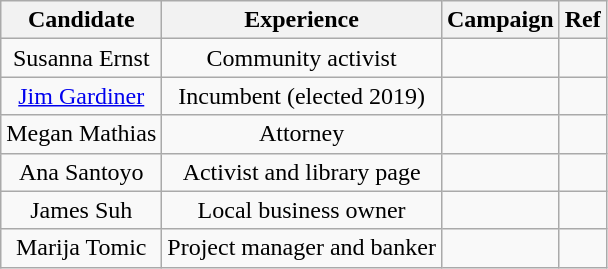<table class="wikitable" style="text-align:center">
<tr>
<th>Candidate</th>
<th>Experience</th>
<th>Campaign</th>
<th>Ref</th>
</tr>
<tr>
<td>Susanna Ernst</td>
<td>Community activist</td>
<td></td>
<td></td>
</tr>
<tr>
<td><a href='#'>Jim Gardiner</a></td>
<td>Incumbent (elected 2019)</td>
<td></td>
<td></td>
</tr>
<tr>
<td>Megan Mathias</td>
<td>Attorney</td>
<td></td>
<td></td>
</tr>
<tr>
<td>Ana Santoyo</td>
<td>Activist and library page</td>
<td></td>
<td></td>
</tr>
<tr>
<td>James Suh</td>
<td>Local business owner</td>
<td></td>
<td></td>
</tr>
<tr>
<td>Marija Tomic</td>
<td>Project manager and banker</td>
<td></td>
<td></td>
</tr>
</table>
